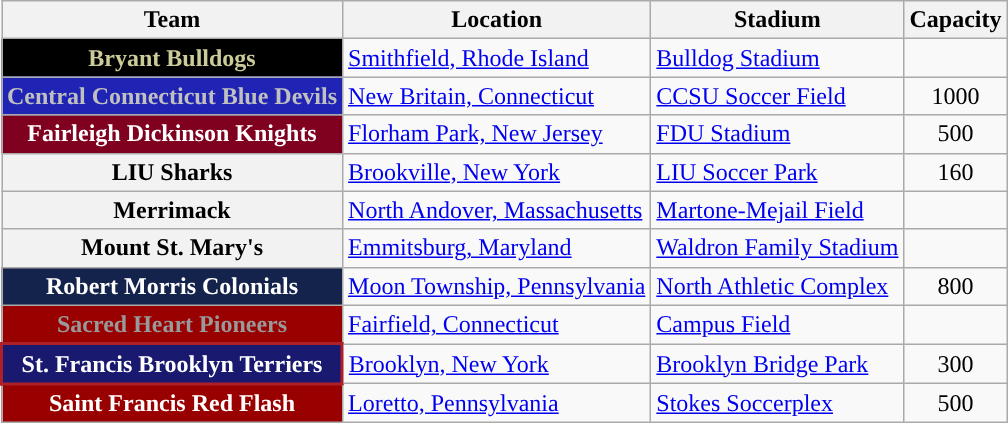<table class="wikitable sortable" style="text-align: left;">
<tr>
<th>Team</th>
<th>Location</th>
<th>Stadium</th>
<th>Capacity</th>
</tr>
<tr>
<th style="background:#000000; color:#CCCC99;">Bryant Bulldogs</th>
<td><a href='#'>Smithfield, Rhode Island</a></td>
<td><a href='#'>Bulldog Stadium</a></td>
<td align="center"></td>
</tr>
<tr>
<th style="background:#1F24B4; color:#C0C0C0;">Central Connecticut Blue Devils</th>
<td><a href='#'>New Britain, Connecticut</a></td>
<td><a href='#'>CCSU Soccer Field</a></td>
<td align="center">1000</td>
</tr>
<tr>
<th style="background:#800020; color:#FFFFFF;">Fairleigh Dickinson Knights</th>
<td><a href='#'>Florham Park, New Jersey</a></td>
<td><a href='#'>FDU Stadium</a></td>
<td align="center">500</td>
</tr>
<tr>
<th>LIU Sharks</th>
<td><a href='#'>Brookville, New York</a></td>
<td><a href='#'>LIU Soccer Park</a></td>
<td align="center">160</td>
</tr>
<tr>
<th>Merrimack</th>
<td><a href='#'>North Andover, Massachusetts</a></td>
<td><a href='#'>Martone-Mejail Field</a></td>
<td align="center"></td>
</tr>
<tr>
<th>Mount St. Mary's</th>
<td><a href='#'>Emmitsburg, Maryland</a></td>
<td><a href='#'>Waldron Family Stadium</a></td>
<td align="center"></td>
</tr>
<tr>
<th style="background:#14234B; color:#FFFFFF;">Robert Morris Colonials</th>
<td><a href='#'>Moon Township, Pennsylvania</a></td>
<td><a href='#'>North Athletic Complex</a></td>
<td align="center">800</td>
</tr>
<tr>
<th style="background:#990000; color:#999999;">Sacred Heart Pioneers</th>
<td><a href='#'>Fairfield, Connecticut</a></td>
<td><a href='#'>Campus Field</a></td>
<td align="center"></td>
</tr>
<tr>
<th style="background:#191970; border: 2px solid #AE2029;;color:#FFFFFF;">St. Francis Brooklyn Terriers</th>
<td><a href='#'>Brooklyn, New York</a></td>
<td><a href='#'>Brooklyn Bridge Park</a></td>
<td align="center">300</td>
</tr>
<tr>
<th style="background:#990000; color:#FFFFFF;">Saint Francis Red Flash</th>
<td><a href='#'>Loretto, Pennsylvania</a></td>
<td><a href='#'>Stokes Soccerplex</a></td>
<td align="center">500</td>
</tr>
</table>
